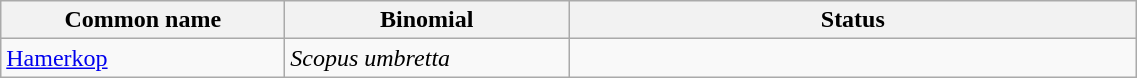<table width=60% class="wikitable">
<tr>
<th width=25%>Common name</th>
<th width=25%>Binomial</th>
<th width=50%>Status</th>
</tr>
<tr>
<td><a href='#'>Hamerkop</a></td>
<td><em>Scopus umbretta</em></td>
<td></td>
</tr>
</table>
